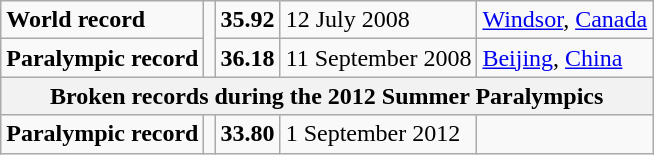<table class="wikitable">
<tr>
<td><strong>World record</strong></td>
<td rowspan="2"></td>
<td><strong>35.92</strong></td>
<td>12 July 2008</td>
<td><a href='#'>Windsor</a>, <a href='#'>Canada</a></td>
</tr>
<tr>
<td><strong>Paralympic record</strong></td>
<td><strong>36.18</strong></td>
<td>11 September 2008</td>
<td><a href='#'>Beijing</a>, <a href='#'>China</a></td>
</tr>
<tr>
<th colspan="5">Broken records during the 2012 Summer Paralympics</th>
</tr>
<tr>
<td><strong>Paralympic record</strong></td>
<td></td>
<td><strong>33.80</strong></td>
<td>1 September 2012</td>
<td></td>
</tr>
</table>
